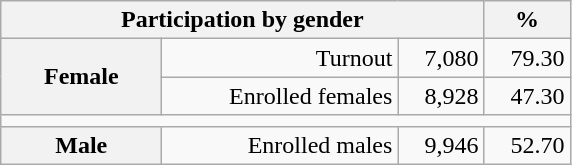<table class=wikitable>
<tr>
<th colspan=3>Participation by gender</th>
<th>%</th>
</tr>
<tr>
<th rowspan=2 width=100>Female</th>
<td align=right width=150>Turnout</td>
<td align=right width=50>7,080</td>
<td align=right width=50>79.30</td>
</tr>
<tr>
<td align=right>Enrolled females</td>
<td align=right>8,928</td>
<td align=right>47.30</td>
</tr>
<tr>
<td colspan=4></td>
</tr>
<tr>
<th>Male</th>
<td align=right>Enrolled males</td>
<td align=right>9,946</td>
<td align=right>52.70</td>
</tr>
</table>
